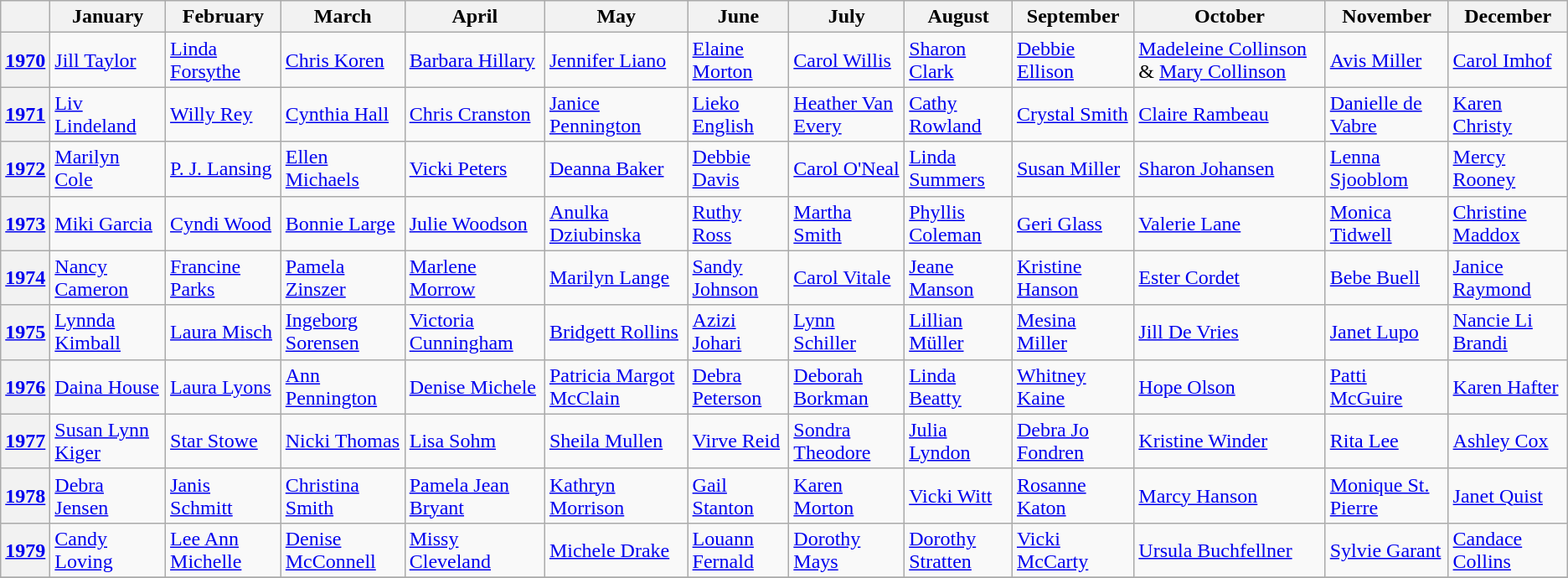<table class="wikitable">
<tr>
<th> </th>
<th>January</th>
<th>February</th>
<th>March</th>
<th>April</th>
<th>May</th>
<th>June</th>
<th>July</th>
<th>August</th>
<th>September</th>
<th>October</th>
<th>November</th>
<th>December</th>
</tr>
<tr>
<th><a href='#'>1970</a></th>
<td><a href='#'>Jill Taylor</a></td>
<td><a href='#'>Linda Forsythe</a></td>
<td><a href='#'>Chris Koren</a></td>
<td><a href='#'>Barbara Hillary</a></td>
<td><a href='#'>Jennifer Liano</a></td>
<td><a href='#'>Elaine Morton</a></td>
<td><a href='#'>Carol Willis</a></td>
<td> <a href='#'>Sharon Clark</a></td>
<td><a href='#'>Debbie Ellison</a></td>
<td><a href='#'>Madeleine Collinson</a> & <a href='#'>Mary Collinson</a></td>
<td><a href='#'>Avis Miller</a></td>
<td><a href='#'>Carol Imhof</a></td>
</tr>
<tr>
<th><a href='#'>1971</a></th>
<td> <a href='#'>Liv Lindeland</a></td>
<td><a href='#'>Willy Rey</a></td>
<td><a href='#'>Cynthia Hall</a></td>
<td><a href='#'>Chris Cranston</a></td>
<td><a href='#'>Janice Pennington</a></td>
<td><a href='#'>Lieko English</a></td>
<td><a href='#'>Heather Van Every</a></td>
<td><a href='#'>Cathy Rowland</a></td>
<td><a href='#'>Crystal Smith</a></td>
<td><a href='#'>Claire Rambeau</a></td>
<td><a href='#'>Danielle de Vabre</a></td>
<td><a href='#'>Karen Christy</a></td>
</tr>
<tr>
<th><a href='#'>1972</a></th>
<td> <a href='#'>Marilyn Cole</a></td>
<td><a href='#'>P. J. Lansing</a></td>
<td><a href='#'>Ellen Michaels</a></td>
<td><a href='#'>Vicki Peters</a></td>
<td><a href='#'>Deanna Baker</a></td>
<td><a href='#'>Debbie Davis</a></td>
<td><a href='#'>Carol O'Neal</a></td>
<td><a href='#'>Linda Summers</a></td>
<td><a href='#'>Susan Miller</a></td>
<td><a href='#'>Sharon Johansen</a></td>
<td><a href='#'>Lenna Sjooblom</a></td>
<td><a href='#'>Mercy Rooney</a></td>
</tr>
<tr>
<th><a href='#'>1973</a></th>
<td><a href='#'>Miki Garcia</a></td>
<td> <a href='#'>Cyndi Wood</a></td>
<td><a href='#'>Bonnie Large</a></td>
<td><a href='#'>Julie Woodson</a></td>
<td><a href='#'>Anulka Dziubinska</a></td>
<td><a href='#'>Ruthy Ross</a></td>
<td><a href='#'>Martha Smith</a></td>
<td><a href='#'>Phyllis Coleman</a></td>
<td><a href='#'>Geri Glass</a></td>
<td><a href='#'>Valerie Lane</a></td>
<td><a href='#'>Monica Tidwell</a></td>
<td><a href='#'>Christine Maddox</a></td>
</tr>
<tr>
<th><a href='#'>1974</a></th>
<td><a href='#'>Nancy Cameron</a></td>
<td><a href='#'>Francine Parks</a></td>
<td><a href='#'>Pamela Zinszer</a></td>
<td><a href='#'>Marlene Morrow</a></td>
<td> <a href='#'>Marilyn Lange</a></td>
<td><a href='#'>Sandy Johnson</a></td>
<td><a href='#'>Carol Vitale</a></td>
<td><a href='#'>Jeane Manson</a></td>
<td><a href='#'>Kristine Hanson</a></td>
<td><a href='#'>Ester Cordet</a></td>
<td><a href='#'>Bebe Buell</a></td>
<td><a href='#'>Janice Raymond</a></td>
</tr>
<tr>
<th><a href='#'>1975</a></th>
<td><a href='#'>Lynnda Kimball</a></td>
<td><a href='#'>Laura Misch</a></td>
<td><a href='#'>Ingeborg Sorensen</a></td>
<td><a href='#'>Victoria Cunningham</a></td>
<td><a href='#'>Bridgett Rollins</a></td>
<td><a href='#'>Azizi Johari</a></td>
<td><a href='#'>Lynn Schiller</a></td>
<td> <a href='#'>Lillian Müller</a></td>
<td><a href='#'>Mesina Miller</a></td>
<td><a href='#'>Jill De Vries</a></td>
<td><a href='#'>Janet Lupo</a></td>
<td><a href='#'>Nancie Li Brandi</a></td>
</tr>
<tr>
<th><a href='#'>1976</a></th>
<td><a href='#'>Daina House</a></td>
<td><a href='#'>Laura Lyons</a></td>
<td><a href='#'>Ann Pennington</a></td>
<td><a href='#'>Denise Michele</a></td>
<td><a href='#'>Patricia Margot McClain</a></td>
<td><a href='#'>Debra Peterson</a></td>
<td><a href='#'>Deborah Borkman</a></td>
<td><a href='#'>Linda Beatty</a></td>
<td><a href='#'>Whitney Kaine</a></td>
<td><a href='#'>Hope Olson</a></td>
<td> <a href='#'>Patti McGuire</a></td>
<td><a href='#'>Karen Hafter</a></td>
</tr>
<tr>
<th><a href='#'>1977</a></th>
<td><a href='#'>Susan Lynn Kiger</a></td>
<td><a href='#'>Star Stowe</a></td>
<td><a href='#'>Nicki Thomas</a></td>
<td><a href='#'>Lisa Sohm</a></td>
<td><a href='#'>Sheila Mullen</a></td>
<td><a href='#'>Virve Reid</a></td>
<td><a href='#'>Sondra Theodore</a></td>
<td><a href='#'>Julia Lyndon</a></td>
<td> <a href='#'>Debra Jo Fondren</a></td>
<td><a href='#'>Kristine Winder</a></td>
<td><a href='#'>Rita Lee</a></td>
<td><a href='#'>Ashley Cox</a></td>
</tr>
<tr>
<th><a href='#'>1978</a></th>
<td><a href='#'>Debra Jensen</a></td>
<td><a href='#'>Janis Schmitt</a></td>
<td><a href='#'>Christina Smith</a></td>
<td><a href='#'>Pamela Jean Bryant</a></td>
<td><a href='#'>Kathryn Morrison</a></td>
<td><a href='#'>Gail Stanton</a></td>
<td><a href='#'>Karen Morton</a></td>
<td><a href='#'>Vicki Witt</a></td>
<td><a href='#'>Rosanne Katon</a></td>
<td><a href='#'>Marcy Hanson</a></td>
<td> <a href='#'>Monique St. Pierre</a></td>
<td><a href='#'>Janet Quist</a></td>
</tr>
<tr>
<th><a href='#'>1979</a></th>
<td><a href='#'>Candy Loving</a></td>
<td><a href='#'>Lee Ann Michelle</a></td>
<td><a href='#'>Denise McConnell</a></td>
<td><a href='#'>Missy Cleveland</a></td>
<td><a href='#'>Michele Drake</a></td>
<td><a href='#'>Louann Fernald</a></td>
<td><a href='#'>Dorothy Mays</a></td>
<td> <a href='#'>Dorothy Stratten</a></td>
<td><a href='#'>Vicki McCarty</a></td>
<td><a href='#'>Ursula Buchfellner</a></td>
<td><a href='#'>Sylvie Garant</a></td>
<td><a href='#'>Candace Collins</a></td>
</tr>
<tr>
</tr>
</table>
